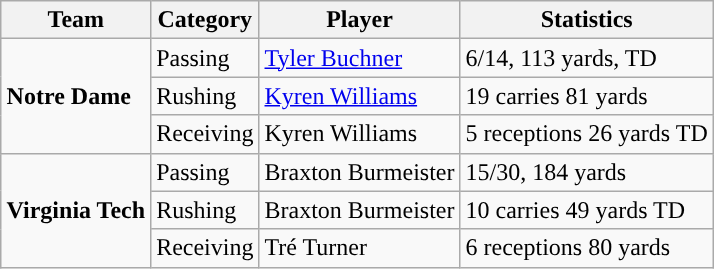<table class="wikitable" style="float: right;">
<tr>
<th>Team</th>
<th>Category</th>
<th>Player</th>
<th>Statistics</th>
</tr>
<tr>
<td rowspan=3><strong>Notre Dame</strong></td>
<td>Passing</td>
<td><a href='#'>Tyler Buchner</a></td>
<td>6/14, 113 yards, TD</td>
</tr>
<tr>
<td>Rushing</td>
<td><a href='#'>Kyren Williams</a></td>
<td>19 carries 81 yards</td>
</tr>
<tr>
<td>Receiving</td>
<td>Kyren Williams</td>
<td>5 receptions 26 yards TD</td>
</tr>
<tr>
<td rowspan=3><strong>Virginia Tech</strong></td>
<td>Passing</td>
<td>Braxton Burmeister</td>
<td>15/30, 184 yards</td>
</tr>
<tr>
<td>Rushing</td>
<td>Braxton Burmeister</td>
<td>10 carries 49 yards TD</td>
</tr>
<tr>
<td>Receiving</td>
<td>Tré Turner</td>
<td>6 receptions 80 yards</td>
</tr>
</table>
